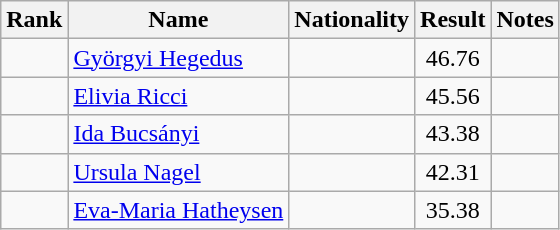<table class="wikitable sortable" style="text-align:center">
<tr>
<th>Rank</th>
<th>Name</th>
<th>Nationality</th>
<th>Result</th>
<th>Notes</th>
</tr>
<tr>
<td></td>
<td align=left><a href='#'>Györgyi Hegedus</a></td>
<td align=left></td>
<td>46.76</td>
<td></td>
</tr>
<tr>
<td></td>
<td align=left><a href='#'>Elivia Ricci</a></td>
<td align=left></td>
<td>45.56</td>
<td></td>
</tr>
<tr>
<td></td>
<td align=left><a href='#'>Ida Bucsányi</a></td>
<td align=left></td>
<td>43.38</td>
<td></td>
</tr>
<tr>
<td></td>
<td align=left><a href='#'>Ursula Nagel</a></td>
<td align=left></td>
<td>42.31</td>
<td></td>
</tr>
<tr>
<td></td>
<td align=left><a href='#'>Eva-Maria Hatheysen</a></td>
<td align=left></td>
<td>35.38</td>
<td></td>
</tr>
</table>
